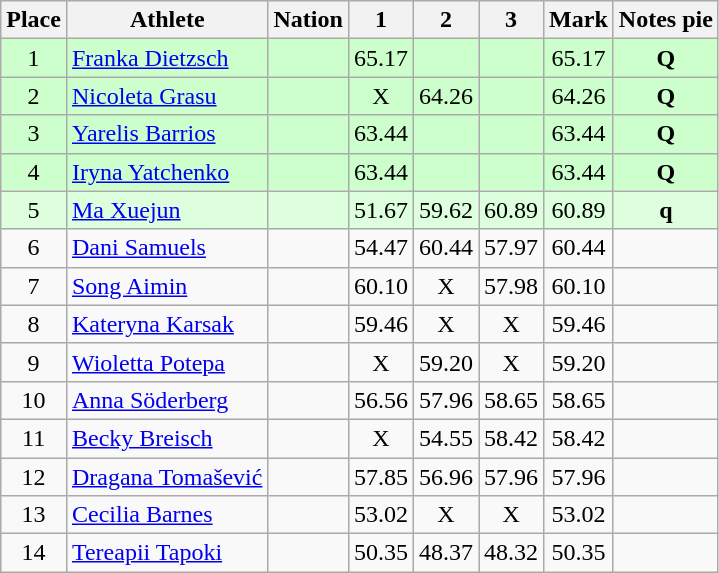<table class="wikitable sortable" style="text-align:center">
<tr>
<th>Place</th>
<th>Athlete</th>
<th>Nation</th>
<th>1</th>
<th>2</th>
<th>3</th>
<th>Mark</th>
<th>Notes pie</th>
</tr>
<tr bgcolor=ccffcc>
<td>1</td>
<td style="text-align:left"><a href='#'>Franka Dietzsch</a></td>
<td align=left></td>
<td>65.17</td>
<td></td>
<td></td>
<td>65.17</td>
<td><strong>Q</strong></td>
</tr>
<tr bgcolor=ccffcc>
<td>2</td>
<td style="text-align:left"><a href='#'>Nicoleta Grasu</a></td>
<td align=left></td>
<td>X</td>
<td>64.26</td>
<td></td>
<td>64.26</td>
<td><strong>Q</strong></td>
</tr>
<tr bgcolor=ccffcc>
<td>3</td>
<td style="text-align:left"><a href='#'>Yarelis Barrios</a></td>
<td align=left></td>
<td>63.44</td>
<td></td>
<td></td>
<td>63.44</td>
<td><strong>Q</strong> </td>
</tr>
<tr bgcolor=ccffcc>
<td>4</td>
<td style="text-align:left"><a href='#'>Iryna Yatchenko</a></td>
<td align=left></td>
<td>63.44</td>
<td></td>
<td></td>
<td>63.44</td>
<td><strong>Q</strong></td>
</tr>
<tr bgcolor=ddffdd>
<td>5</td>
<td style="text-align:left"><a href='#'>Ma Xuejun</a></td>
<td align=left></td>
<td>51.67</td>
<td>59.62</td>
<td>60.89</td>
<td>60.89</td>
<td><strong>q</strong></td>
</tr>
<tr>
<td>6</td>
<td style="text-align:left"><a href='#'>Dani Samuels</a></td>
<td align=left></td>
<td>54.47</td>
<td>60.44</td>
<td>57.97</td>
<td>60.44</td>
<td></td>
</tr>
<tr>
<td>7</td>
<td style="text-align:left"><a href='#'>Song Aimin</a></td>
<td align=left></td>
<td>60.10</td>
<td>X</td>
<td>57.98</td>
<td>60.10</td>
<td></td>
</tr>
<tr>
<td>8</td>
<td style="text-align:left"><a href='#'>Kateryna Karsak</a></td>
<td align=left></td>
<td>59.46</td>
<td>X</td>
<td>X</td>
<td>59.46</td>
<td></td>
</tr>
<tr>
<td>9</td>
<td style="text-align:left"><a href='#'>Wioletta Potepa</a></td>
<td align=left></td>
<td>X</td>
<td>59.20</td>
<td>X</td>
<td>59.20</td>
<td></td>
</tr>
<tr>
<td>10</td>
<td style="text-align:left"><a href='#'>Anna Söderberg</a></td>
<td align=left></td>
<td>56.56</td>
<td>57.96</td>
<td>58.65</td>
<td>58.65</td>
<td></td>
</tr>
<tr>
<td>11</td>
<td style="text-align:left"><a href='#'>Becky Breisch</a></td>
<td align=left></td>
<td>X</td>
<td>54.55</td>
<td>58.42</td>
<td>58.42</td>
<td></td>
</tr>
<tr>
<td>12</td>
<td style="text-align:left"><a href='#'>Dragana Tomašević</a></td>
<td align=left></td>
<td>57.85</td>
<td>56.96</td>
<td>57.96</td>
<td>57.96</td>
<td></td>
</tr>
<tr>
<td>13</td>
<td style="text-align:left"><a href='#'>Cecilia Barnes</a></td>
<td align=left></td>
<td>53.02</td>
<td>X</td>
<td>X</td>
<td>53.02</td>
<td></td>
</tr>
<tr>
<td>14</td>
<td style="text-align:left"><a href='#'>Tereapii Tapoki</a></td>
<td align=left></td>
<td>50.35</td>
<td>48.37</td>
<td>48.32</td>
<td>50.35</td>
<td></td>
</tr>
</table>
